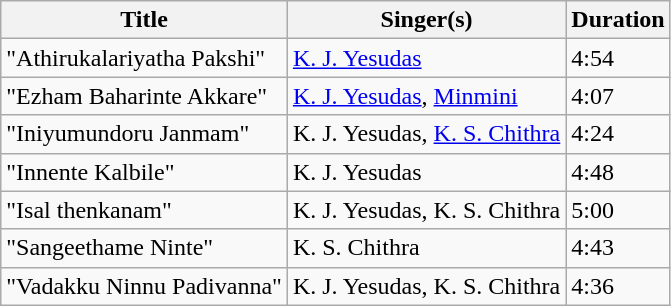<table class="wikitable sortable">
<tr>
<th>Title</th>
<th>Singer(s)</th>
<th>Duration</th>
</tr>
<tr>
<td>"Athirukalariyatha Pakshi"</td>
<td><a href='#'>K. J. Yesudas</a></td>
<td>4:54</td>
</tr>
<tr>
<td>"Ezham Baharinte Akkare"</td>
<td><a href='#'>K. J. Yesudas</a>, <a href='#'>Minmini</a></td>
<td>4:07</td>
</tr>
<tr>
<td>"Iniyumundoru Janmam"</td>
<td>K. J. Yesudas, <a href='#'>K. S. Chithra</a></td>
<td>4:24</td>
</tr>
<tr>
<td>"Innente Kalbile"</td>
<td>K. J. Yesudas</td>
<td>4:48</td>
</tr>
<tr>
<td>"Isal thenkanam"</td>
<td>K. J. Yesudas, K. S. Chithra</td>
<td>5:00</td>
</tr>
<tr>
<td>"Sangeethame Ninte"</td>
<td>K. S. Chithra</td>
<td>4:43</td>
</tr>
<tr>
<td>"Vadakku Ninnu Padivanna"</td>
<td>K. J. Yesudas, K. S. Chithra</td>
<td>4:36</td>
</tr>
</table>
